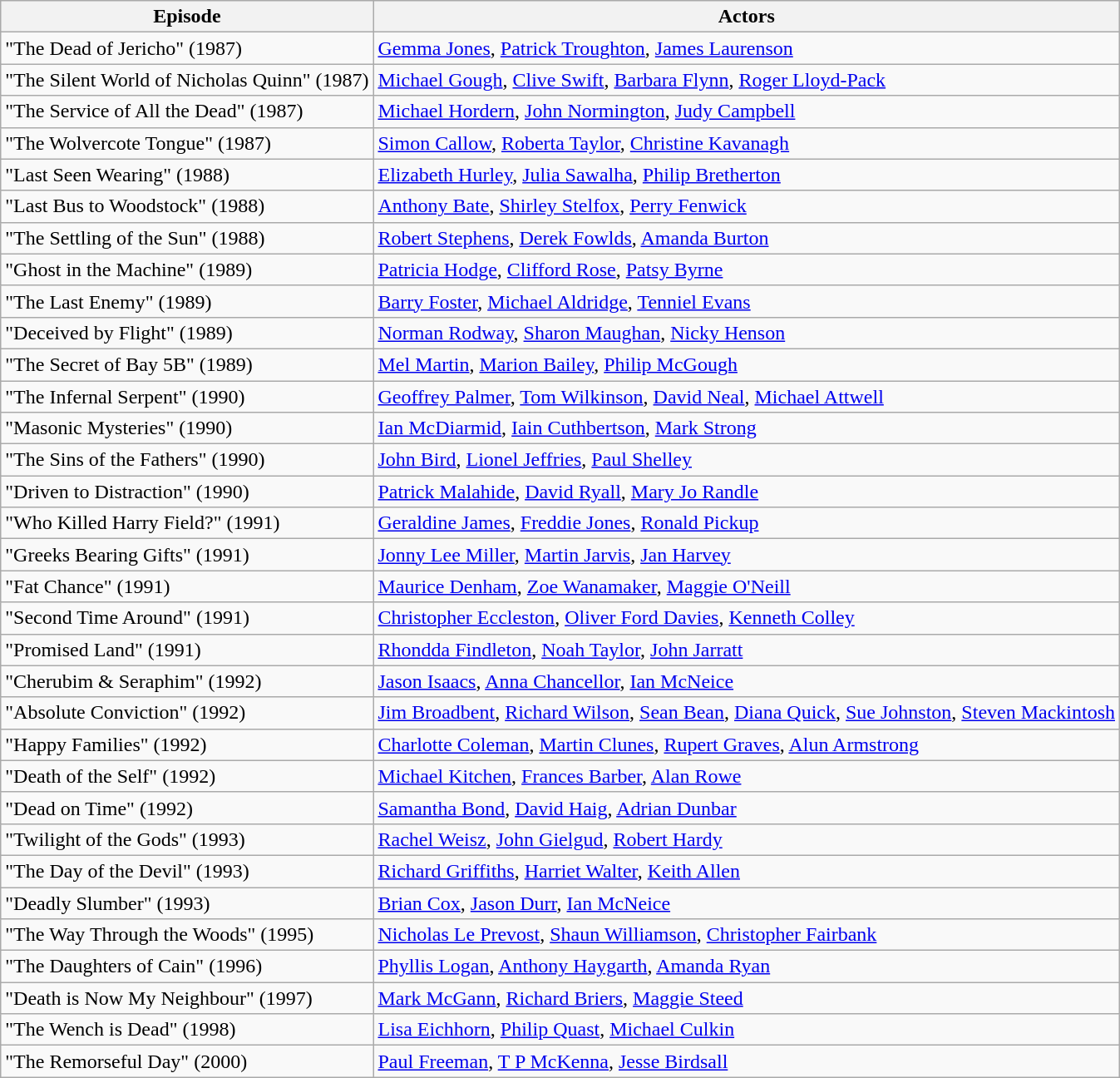<table class=wikitable>
<tr>
<th>Episode</th>
<th>Actors</th>
</tr>
<tr>
<td>"The Dead of Jericho" (1987)</td>
<td><a href='#'>Gemma Jones</a>, <a href='#'>Patrick Troughton</a>, <a href='#'>James Laurenson</a></td>
</tr>
<tr>
<td>"The Silent World of Nicholas Quinn" (1987)</td>
<td><a href='#'>Michael Gough</a>, <a href='#'>Clive Swift</a>, <a href='#'>Barbara Flynn</a>, <a href='#'>Roger Lloyd-Pack</a></td>
</tr>
<tr>
<td>"The Service of All the Dead" (1987)</td>
<td><a href='#'>Michael Hordern</a>, <a href='#'>John Normington</a>, <a href='#'>Judy Campbell</a></td>
</tr>
<tr>
<td>"The Wolvercote Tongue" (1987)</td>
<td><a href='#'>Simon Callow</a>, <a href='#'>Roberta Taylor</a>, <a href='#'>Christine Kavanagh</a></td>
</tr>
<tr>
<td>"Last Seen Wearing" (1988)</td>
<td><a href='#'>Elizabeth Hurley</a>, <a href='#'>Julia Sawalha</a>, <a href='#'>Philip Bretherton</a></td>
</tr>
<tr>
<td>"Last Bus to Woodstock" (1988)</td>
<td><a href='#'>Anthony Bate</a>, <a href='#'>Shirley Stelfox</a>, <a href='#'>Perry Fenwick</a></td>
</tr>
<tr>
<td>"The Settling of the Sun" (1988)</td>
<td><a href='#'>Robert Stephens</a>, <a href='#'>Derek Fowlds</a>, <a href='#'>Amanda Burton</a></td>
</tr>
<tr>
<td>"Ghost in the Machine" (1989)</td>
<td><a href='#'>Patricia Hodge</a>, <a href='#'>Clifford Rose</a>, <a href='#'>Patsy Byrne</a></td>
</tr>
<tr>
<td>"The Last Enemy" (1989)</td>
<td><a href='#'>Barry Foster</a>, <a href='#'>Michael Aldridge</a>, <a href='#'>Tenniel Evans</a></td>
</tr>
<tr>
<td>"Deceived by Flight" (1989)</td>
<td><a href='#'>Norman Rodway</a>, <a href='#'>Sharon Maughan</a>, <a href='#'>Nicky Henson</a></td>
</tr>
<tr>
<td>"The Secret of Bay 5B" (1989)</td>
<td><a href='#'>Mel Martin</a>, <a href='#'>Marion Bailey</a>, <a href='#'>Philip McGough</a></td>
</tr>
<tr>
<td>"The Infernal Serpent" (1990)</td>
<td><a href='#'>Geoffrey Palmer</a>, <a href='#'>Tom Wilkinson</a>, <a href='#'>David Neal</a>, <a href='#'>Michael Attwell</a></td>
</tr>
<tr>
<td>"Masonic Mysteries" (1990)</td>
<td><a href='#'>Ian McDiarmid</a>, <a href='#'>Iain Cuthbertson</a>, <a href='#'>Mark Strong</a></td>
</tr>
<tr>
<td>"The Sins of the Fathers" (1990)</td>
<td><a href='#'>John Bird</a>, <a href='#'>Lionel Jeffries</a>, <a href='#'>Paul Shelley</a></td>
</tr>
<tr>
<td>"Driven to Distraction" (1990)</td>
<td><a href='#'>Patrick Malahide</a>, <a href='#'>David Ryall</a>, <a href='#'>Mary Jo Randle</a></td>
</tr>
<tr>
<td>"Who Killed Harry Field?" (1991)</td>
<td><a href='#'>Geraldine James</a>, <a href='#'>Freddie Jones</a>, <a href='#'>Ronald Pickup</a></td>
</tr>
<tr>
<td>"Greeks Bearing Gifts" (1991)</td>
<td><a href='#'>Jonny Lee Miller</a>, <a href='#'>Martin Jarvis</a>, <a href='#'>Jan Harvey</a></td>
</tr>
<tr>
<td>"Fat Chance" (1991)</td>
<td><a href='#'>Maurice Denham</a>, <a href='#'>Zoe Wanamaker</a>, <a href='#'>Maggie O'Neill</a></td>
</tr>
<tr>
<td>"Second Time Around" (1991)</td>
<td><a href='#'>Christopher Eccleston</a>, <a href='#'>Oliver Ford Davies</a>, <a href='#'>Kenneth Colley</a></td>
</tr>
<tr>
<td>"Promised Land" (1991)</td>
<td><a href='#'>Rhondda Findleton</a>, <a href='#'>Noah Taylor</a>, <a href='#'>John Jarratt</a></td>
</tr>
<tr>
<td>"Cherubim & Seraphim" (1992)</td>
<td><a href='#'>Jason Isaacs</a>, <a href='#'>Anna Chancellor</a>, <a href='#'>Ian McNeice</a></td>
</tr>
<tr>
<td>"Absolute Conviction" (1992)</td>
<td><a href='#'>Jim Broadbent</a>, <a href='#'>Richard Wilson</a>, <a href='#'>Sean Bean</a>, <a href='#'>Diana Quick</a>, <a href='#'>Sue Johnston</a>, <a href='#'>Steven Mackintosh</a></td>
</tr>
<tr>
<td>"Happy Families" (1992)</td>
<td><a href='#'>Charlotte Coleman</a>, <a href='#'>Martin Clunes</a>, <a href='#'>Rupert Graves</a>, <a href='#'>Alun Armstrong</a></td>
</tr>
<tr>
<td>"Death of the Self" (1992)</td>
<td><a href='#'>Michael Kitchen</a>, <a href='#'>Frances Barber</a>, <a href='#'>Alan Rowe</a></td>
</tr>
<tr>
<td>"Dead on Time" (1992)</td>
<td><a href='#'>Samantha Bond</a>, <a href='#'>David Haig</a>, <a href='#'>Adrian Dunbar</a></td>
</tr>
<tr>
<td>"Twilight of the Gods" (1993)</td>
<td><a href='#'>Rachel Weisz</a>, <a href='#'>John Gielgud</a>, <a href='#'>Robert Hardy</a></td>
</tr>
<tr>
<td>"The Day of the Devil" (1993)</td>
<td><a href='#'>Richard Griffiths</a>, <a href='#'>Harriet Walter</a>, <a href='#'>Keith Allen</a></td>
</tr>
<tr>
<td>"Deadly Slumber" (1993)</td>
<td><a href='#'>Brian Cox</a>, <a href='#'>Jason Durr</a>, <a href='#'>Ian McNeice</a></td>
</tr>
<tr>
<td>"The Way Through the Woods" (1995)</td>
<td><a href='#'>Nicholas Le Prevost</a>, <a href='#'>Shaun Williamson</a>, <a href='#'>Christopher Fairbank</a></td>
</tr>
<tr>
<td>"The Daughters of Cain" (1996)</td>
<td><a href='#'>Phyllis Logan</a>, <a href='#'>Anthony Haygarth</a>, <a href='#'>Amanda Ryan</a></td>
</tr>
<tr>
<td>"Death is Now My Neighbour" (1997)</td>
<td><a href='#'>Mark McGann</a>, <a href='#'>Richard Briers</a>, <a href='#'>Maggie Steed</a></td>
</tr>
<tr>
<td>"The Wench is Dead" (1998)</td>
<td><a href='#'>Lisa Eichhorn</a>, <a href='#'>Philip Quast</a>, <a href='#'>Michael Culkin</a></td>
</tr>
<tr>
<td>"The Remorseful Day" (2000)</td>
<td><a href='#'>Paul Freeman</a>, <a href='#'>T P McKenna</a>, <a href='#'>Jesse Birdsall</a></td>
</tr>
</table>
